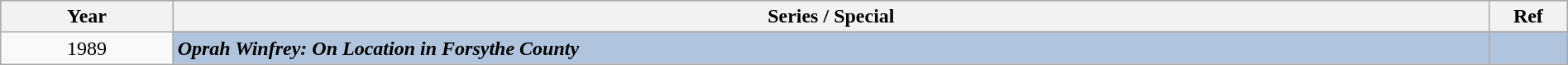<table class="wikitable" style="width:100%;">
<tr style="background:#bebebe;">
<th style="width:11%;">Year</th>
<th style="width:84%;">Series / Special</th>
<th style="width:5%;">Ref</th>
</tr>
<tr>
<td rowspan="2" align="center">1989</td>
</tr>
<tr style="background:#B0C4DE">
<td><strong><em>Oprah Winfrey: On Location in Forsythe County</em></strong></td>
<td align="center"></td>
</tr>
</table>
